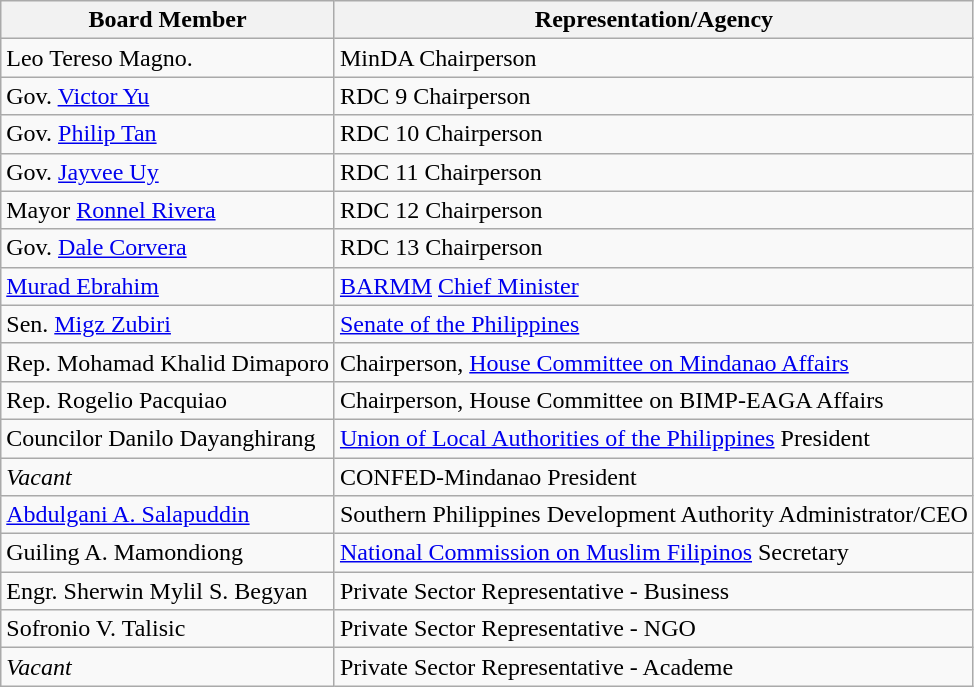<table class="wikitable">
<tr>
<th>Board Member</th>
<th>Representation/Agency</th>
</tr>
<tr>
<td>Leo Tereso Magno.</td>
<td>MinDA Chairperson</td>
</tr>
<tr>
<td>Gov. <a href='#'>Victor Yu</a></td>
<td>RDC 9 Chairperson</td>
</tr>
<tr>
<td>Gov. <a href='#'>Philip Tan</a></td>
<td>RDC 10 Chairperson</td>
</tr>
<tr>
<td>Gov. <a href='#'>Jayvee Uy</a></td>
<td>RDC 11 Chairperson</td>
</tr>
<tr>
<td>Mayor <a href='#'>Ronnel Rivera</a></td>
<td>RDC 12 Chairperson</td>
</tr>
<tr>
<td>Gov. <a href='#'>Dale Corvera</a></td>
<td>RDC 13 Chairperson</td>
</tr>
<tr>
<td><a href='#'>Murad Ebrahim</a></td>
<td><a href='#'>BARMM</a> <a href='#'>Chief Minister</a></td>
</tr>
<tr>
<td>Sen. <a href='#'>Migz Zubiri</a></td>
<td><a href='#'>Senate of the Philippines</a></td>
</tr>
<tr>
<td>Rep. Mohamad Khalid Dimaporo</td>
<td>Chairperson, <a href='#'>House Committee on Mindanao Affairs</a></td>
</tr>
<tr>
<td>Rep. Rogelio Pacquiao</td>
<td>Chairperson, House Committee on BIMP-EAGA Affairs</td>
</tr>
<tr>
<td>Councilor Danilo Dayanghirang</td>
<td><a href='#'>Union of Local Authorities of the Philippines</a> President</td>
</tr>
<tr>
<td><em>Vacant</em></td>
<td>CONFED-Mindanao President</td>
</tr>
<tr>
<td><a href='#'>Abdulgani A. Salapuddin</a></td>
<td>Southern Philippines Development Authority Administrator/CEO</td>
</tr>
<tr>
<td>Guiling A. Mamondiong</td>
<td><a href='#'>National Commission on Muslim Filipinos</a> Secretary</td>
</tr>
<tr>
<td>Engr. Sherwin Mylil S. Begyan</td>
<td>Private Sector Representative - Business</td>
</tr>
<tr>
<td>Sofronio V. Talisic</td>
<td>Private Sector Representative - NGO</td>
</tr>
<tr>
<td><em>Vacant</em></td>
<td>Private Sector Representative - Academe</td>
</tr>
</table>
